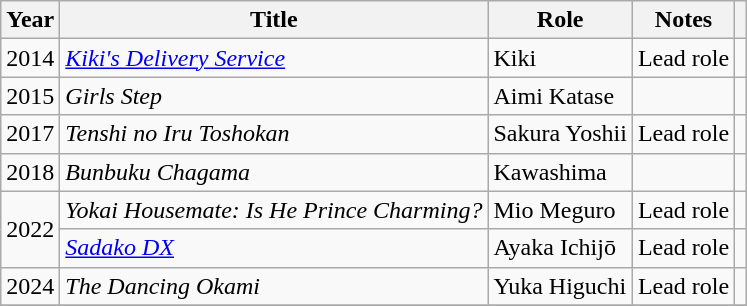<table class="wikitable">
<tr>
<th>Year</th>
<th>Title</th>
<th>Role</th>
<th>Notes</th>
<th></th>
</tr>
<tr>
<td>2014</td>
<td><em><a href='#'>Kiki's Delivery Service</a></em></td>
<td>Kiki</td>
<td>Lead role</td>
<td></td>
</tr>
<tr>
<td>2015</td>
<td><em>Girls Step</em></td>
<td>Aimi Katase</td>
<td></td>
<td></td>
</tr>
<tr>
<td>2017</td>
<td><em>Tenshi no Iru Toshokan</em></td>
<td>Sakura Yoshii</td>
<td>Lead role</td>
<td></td>
</tr>
<tr>
<td>2018</td>
<td><em>Bunbuku Chagama</em></td>
<td>Kawashima</td>
<td></td>
<td></td>
</tr>
<tr>
<td rowspan=2>2022</td>
<td><em>Yokai Housemate: Is He Prince Charming?</em></td>
<td>Mio Meguro</td>
<td>Lead role</td>
<td></td>
</tr>
<tr>
<td><em><a href='#'>Sadako DX</a></em></td>
<td>Ayaka Ichijō</td>
<td>Lead role</td>
<td></td>
</tr>
<tr>
<td>2024</td>
<td><em>The Dancing Okami</em></td>
<td>Yuka Higuchi</td>
<td>Lead role</td>
<td></td>
</tr>
<tr>
</tr>
</table>
